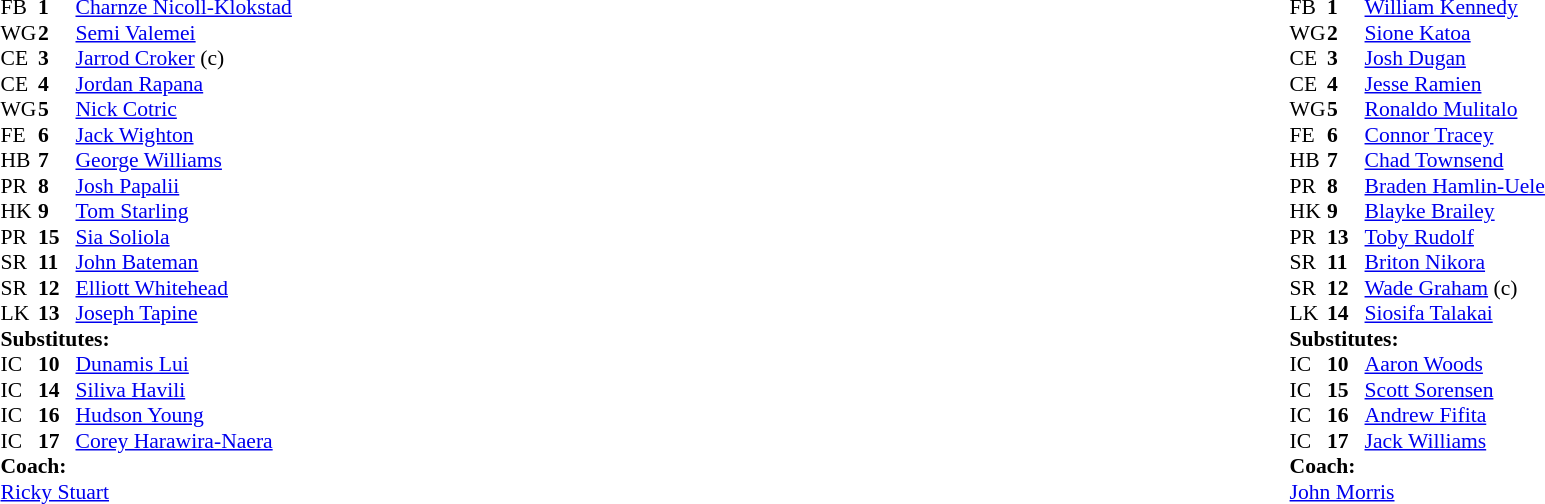<table class="mw-collapsible mw-collapsed" width="100%">
<tr>
<td valign="top" width="50%"><br><table cellspacing="0" cellpadding="0" style="font-size: 90%">
<tr>
<th width="25"></th>
<th width="25"></th>
</tr>
<tr>
<td>FB</td>
<td><strong>1</strong></td>
<td><a href='#'>Charnze Nicoll-Klokstad</a></td>
</tr>
<tr>
<td>WG</td>
<td><strong>2</strong></td>
<td><a href='#'>Semi Valemei</a></td>
</tr>
<tr>
<td>CE</td>
<td><strong>3</strong></td>
<td><a href='#'>Jarrod Croker</a> (c)</td>
</tr>
<tr>
<td>CE</td>
<td><strong>4</strong></td>
<td><a href='#'>Jordan Rapana</a></td>
</tr>
<tr>
<td>WG</td>
<td><strong>5</strong></td>
<td><a href='#'>Nick Cotric</a></td>
</tr>
<tr>
<td>FE</td>
<td><strong>6</strong></td>
<td><a href='#'>Jack Wighton</a></td>
</tr>
<tr>
<td>HB</td>
<td><strong>7</strong></td>
<td><a href='#'>George Williams</a></td>
</tr>
<tr>
<td>PR</td>
<td><strong>8</strong></td>
<td><a href='#'>Josh Papalii</a></td>
</tr>
<tr>
<td>HK</td>
<td><strong>9</strong></td>
<td><a href='#'>Tom Starling</a></td>
</tr>
<tr>
<td>PR</td>
<td><strong>15</strong></td>
<td><a href='#'>Sia Soliola</a></td>
</tr>
<tr>
<td>SR</td>
<td><strong>11</strong></td>
<td><a href='#'>John Bateman</a></td>
</tr>
<tr>
<td>SR</td>
<td><strong>12</strong></td>
<td><a href='#'>Elliott Whitehead</a></td>
</tr>
<tr>
<td>LK</td>
<td><strong>13</strong></td>
<td><a href='#'>Joseph Tapine</a></td>
</tr>
<tr>
<td colspan="3"><strong>Substitutes:</strong></td>
</tr>
<tr>
<td>IC</td>
<td><strong>10</strong></td>
<td><a href='#'>Dunamis Lui</a></td>
</tr>
<tr>
<td>IC</td>
<td><strong>14</strong></td>
<td><a href='#'>Siliva Havili</a></td>
</tr>
<tr>
<td>IC</td>
<td><strong>16</strong></td>
<td><a href='#'>Hudson Young</a></td>
</tr>
<tr>
<td>IC</td>
<td><strong>17</strong></td>
<td><a href='#'>Corey Harawira-Naera</a></td>
</tr>
<tr>
<td colspan="3"><strong>Coach:</strong></td>
</tr>
<tr>
<td colspan="4"><a href='#'>Ricky Stuart</a></td>
</tr>
</table>
</td>
<td valign="top" width="50%"><br><table cellspacing="0" cellpadding="0" align="center" style="font-size: 90%">
<tr>
<th width="25"></th>
<th width="25"></th>
</tr>
<tr>
<td>FB</td>
<td><strong>1</strong></td>
<td><a href='#'>William Kennedy</a></td>
</tr>
<tr>
<td>WG</td>
<td><strong>2</strong></td>
<td><a href='#'>Sione Katoa</a></td>
</tr>
<tr>
<td>CE</td>
<td><strong>3</strong></td>
<td><a href='#'>Josh Dugan</a></td>
</tr>
<tr>
<td>CE</td>
<td><strong>4</strong></td>
<td><a href='#'>Jesse Ramien</a></td>
</tr>
<tr>
<td>WG</td>
<td><strong>5</strong></td>
<td><a href='#'>Ronaldo Mulitalo</a></td>
</tr>
<tr>
<td>FE</td>
<td><strong>6</strong></td>
<td><a href='#'>Connor Tracey</a></td>
</tr>
<tr>
<td>HB</td>
<td><strong>7</strong></td>
<td><a href='#'>Chad Townsend</a></td>
</tr>
<tr>
<td>PR</td>
<td><strong>8</strong></td>
<td><a href='#'>Braden Hamlin-Uele</a></td>
</tr>
<tr>
<td>HK</td>
<td><strong>9</strong></td>
<td><a href='#'>Blayke Brailey</a></td>
</tr>
<tr>
<td>PR</td>
<td><strong>13</strong></td>
<td><a href='#'>Toby Rudolf</a></td>
</tr>
<tr>
<td>SR</td>
<td><strong>11</strong></td>
<td><a href='#'>Briton Nikora</a></td>
</tr>
<tr>
<td>SR</td>
<td><strong>12</strong></td>
<td><a href='#'>Wade Graham</a> (c)</td>
</tr>
<tr>
<td>LK</td>
<td><strong>14</strong></td>
<td><a href='#'>Siosifa Talakai</a></td>
</tr>
<tr>
<td colspan="3"><strong>Substitutes:</strong></td>
</tr>
<tr>
<td>IC</td>
<td><strong>10</strong></td>
<td><a href='#'>Aaron Woods</a></td>
</tr>
<tr>
<td>IC</td>
<td><strong>15</strong></td>
<td><a href='#'>Scott Sorensen</a></td>
</tr>
<tr>
<td>IC</td>
<td><strong>16</strong></td>
<td><a href='#'>Andrew Fifita</a></td>
</tr>
<tr>
<td>IC</td>
<td><strong>17</strong></td>
<td><a href='#'>Jack Williams</a></td>
</tr>
<tr>
<td colspan="3"><strong>Coach:</strong></td>
</tr>
<tr>
<td colspan="4"><a href='#'>John Morris</a></td>
</tr>
</table>
</td>
</tr>
</table>
